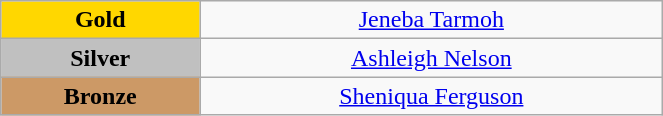<table class="wikitable" style="text-align:center; " width="35%">
<tr>
<td bgcolor="gold"><strong>Gold</strong></td>
<td><a href='#'>Jeneba Tarmoh</a><br>  <small><em></em></small></td>
</tr>
<tr>
<td bgcolor="silver"><strong>Silver</strong></td>
<td><a href='#'>Ashleigh Nelson</a><br>  <small><em></em></small></td>
</tr>
<tr>
<td bgcolor="CC9966"><strong>Bronze</strong></td>
<td><a href='#'>Sheniqua Ferguson</a><br>  <small><em></em></small></td>
</tr>
</table>
